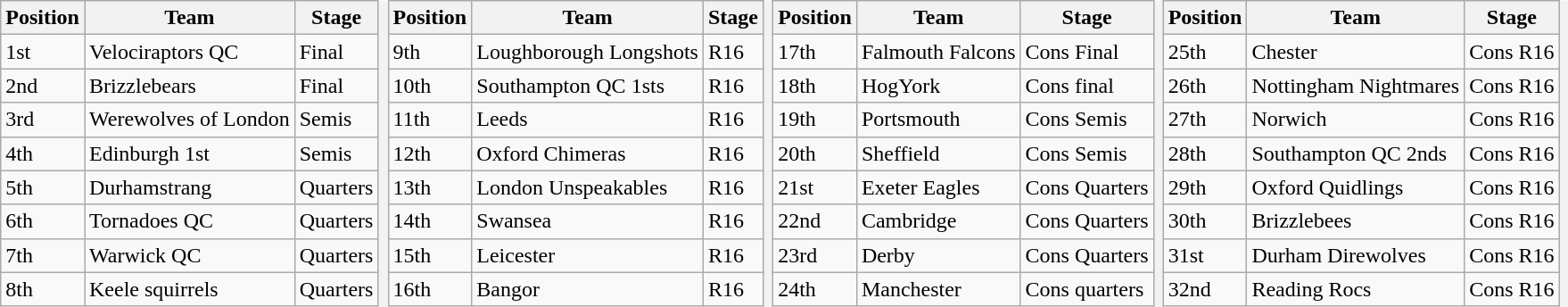<table class="wikitable" style="border: none;">
<tr>
<th>Position</th>
<th>Team</th>
<th>Stage</th>
<th rowspan="10" style="border: none;"></th>
<th>Position</th>
<th>Team</th>
<th>Stage</th>
<th rowspan="10" style="border: none;"></th>
<th>Position</th>
<th>Team</th>
<th>Stage</th>
<th rowspan="10" style="border: none;"></th>
<th>Position</th>
<th>Team</th>
<th>Stage</th>
<th rowspan="10" style="border: none;"></th>
</tr>
<tr>
<td>1st</td>
<td>Velociraptors QC</td>
<td>Final</td>
<td>9th</td>
<td>Loughborough Longshots</td>
<td>R16</td>
<td>17th</td>
<td>Falmouth Falcons</td>
<td>Cons Final</td>
<td>25th</td>
<td>Chester</td>
<td>Cons R16</td>
</tr>
<tr>
<td>2nd</td>
<td>Brizzlebears</td>
<td>Final</td>
<td>10th</td>
<td>Southampton QC 1sts</td>
<td>R16</td>
<td>18th</td>
<td>HogYork</td>
<td>Cons final</td>
<td>26th</td>
<td>Nottingham Nightmares</td>
<td>Cons R16</td>
</tr>
<tr>
<td>3rd</td>
<td>Werewolves of London</td>
<td>Semis</td>
<td>11th</td>
<td>Leeds</td>
<td>R16</td>
<td>19th</td>
<td>Portsmouth</td>
<td>Cons Semis</td>
<td>27th</td>
<td>Norwich</td>
<td>Cons R16</td>
</tr>
<tr>
<td>4th</td>
<td>Edinburgh 1st</td>
<td>Semis</td>
<td>12th</td>
<td>Oxford Chimeras</td>
<td>R16</td>
<td>20th</td>
<td>Sheffield</td>
<td>Cons Semis</td>
<td>28th</td>
<td>Southampton QC 2nds</td>
<td>Cons R16</td>
</tr>
<tr>
<td>5th</td>
<td>Durhamstrang</td>
<td>Quarters</td>
<td>13th</td>
<td>London Unspeakables</td>
<td>R16</td>
<td>21st</td>
<td>Exeter Eagles</td>
<td>Cons Quarters</td>
<td>29th</td>
<td>Oxford Quidlings</td>
<td>Cons R16</td>
</tr>
<tr>
<td>6th</td>
<td>Tornadoes QC</td>
<td>Quarters</td>
<td>14th</td>
<td>Swansea</td>
<td>R16</td>
<td>22nd</td>
<td>Cambridge</td>
<td>Cons Quarters</td>
<td>30th</td>
<td>Brizzlebees</td>
<td>Cons R16</td>
</tr>
<tr>
<td>7th</td>
<td>Warwick QC</td>
<td>Quarters</td>
<td>15th</td>
<td>Leicester</td>
<td>R16</td>
<td>23rd</td>
<td>Derby</td>
<td>Cons Quarters</td>
<td>31st</td>
<td>Durham Direwolves</td>
<td>Cons R16</td>
</tr>
<tr>
<td>8th</td>
<td>Keele squirrels</td>
<td>Quarters</td>
<td>16th</td>
<td>Bangor</td>
<td>R16</td>
<td>24th</td>
<td>Manchester</td>
<td>Cons quarters</td>
<td>32nd</td>
<td>Reading Rocs</td>
<td>Cons R16</td>
</tr>
</table>
